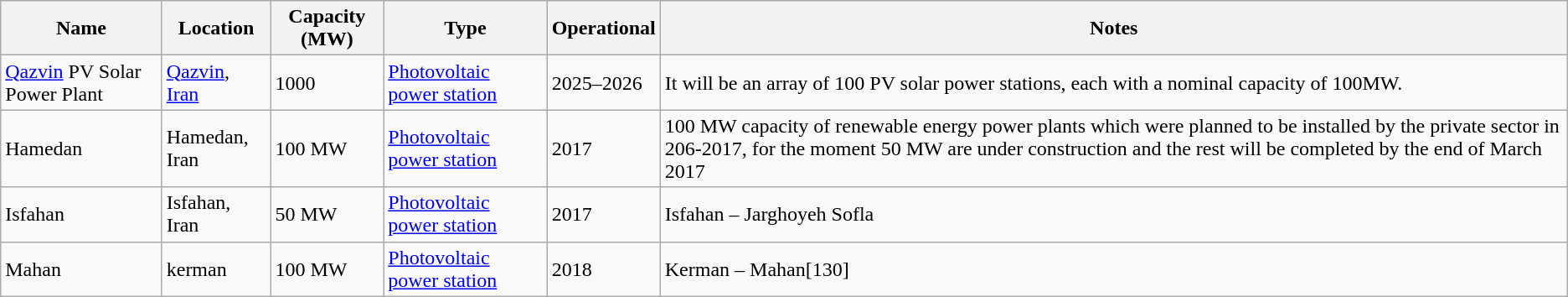<table class="wikitable sortable">
<tr>
<th>Name</th>
<th>Location</th>
<th>Capacity (MW)</th>
<th>Type</th>
<th>Operational</th>
<th>Notes</th>
</tr>
<tr>
<td><a href='#'>Qazvin</a> PV Solar Power Plant</td>
<td><a href='#'>Qazvin</a>, <a href='#'>Iran</a></td>
<td>1000</td>
<td><a href='#'>Photovoltaic power station</a></td>
<td>2025–2026</td>
<td>It will be an array of 100 PV solar power stations, each with a nominal capacity of 100MW.</td>
</tr>
<tr>
<td>Hamedan</td>
<td>Hamedan, Iran</td>
<td>100 MW</td>
<td><a href='#'>Photovoltaic power station</a></td>
<td>2017</td>
<td>100 MW capacity of renewable energy power plants which were planned to be installed by the private sector in 206-2017, for the moment 50 MW are under construction and the rest will be completed by the end of March 2017</td>
</tr>
<tr>
<td>Isfahan</td>
<td>Isfahan, Iran</td>
<td>50 MW</td>
<td><a href='#'>Photovoltaic power station</a></td>
<td>2017</td>
<td>Isfahan – Jarghoyeh Sofla</td>
</tr>
<tr>
<td>Mahan</td>
<td>kerman</td>
<td>100 MW</td>
<td><a href='#'>Photovoltaic power station</a></td>
<td>2018</td>
<td>Kerman – Mahan[130]</td>
</tr>
</table>
